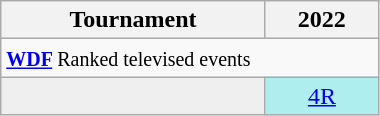<table class="wikitable" style="width:20%; margin:0">
<tr>
<th>Tournament</th>
<th>2022</th>
</tr>
<tr>
<td colspan="2" style="text-align:left"><small><strong><a href='#'>WDF</a> </strong>Ranked televised events</small></td>
</tr>
<tr>
<td style="background:#efefef;"></td>
<td style="text-align:center; background:#afeeee;"><a href='#'>4R</a></td>
</tr>
</table>
